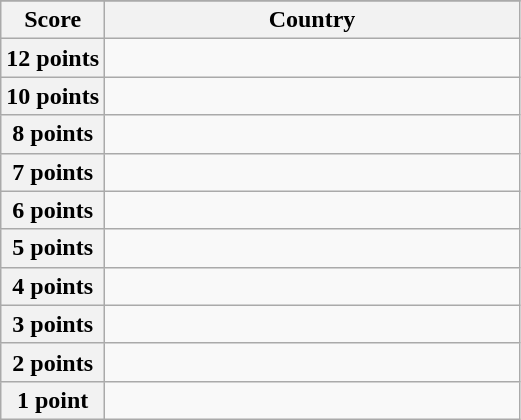<table class="wikitable">
<tr>
</tr>
<tr>
<th scope="col" width="20%">Score</th>
<th scope="col">Country</th>
</tr>
<tr>
<th scope="row">12 points</th>
<td></td>
</tr>
<tr>
<th scope="row">10 points</th>
<td></td>
</tr>
<tr>
<th scope="row">8 points</th>
<td></td>
</tr>
<tr>
<th scope="row">7 points</th>
<td></td>
</tr>
<tr>
<th scope="row">6 points</th>
<td></td>
</tr>
<tr>
<th scope="row">5 points</th>
<td></td>
</tr>
<tr>
<th scope="row">4 points</th>
<td></td>
</tr>
<tr>
<th scope="row">3 points</th>
<td></td>
</tr>
<tr>
<th scope="row">2 points</th>
<td></td>
</tr>
<tr>
<th scope="row">1 point</th>
<td></td>
</tr>
</table>
